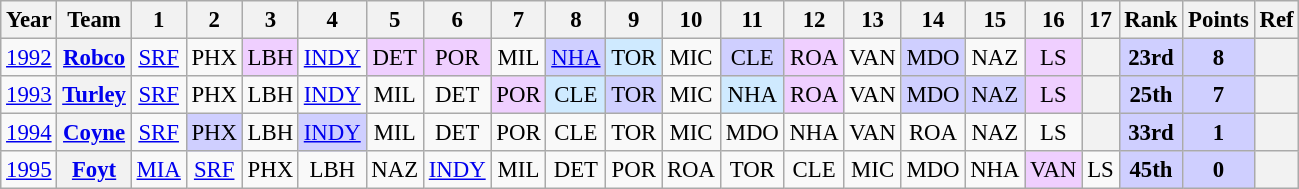<table class="wikitable" style="text-align:center; font-size:95%">
<tr>
<th>Year</th>
<th>Team</th>
<th>1</th>
<th>2</th>
<th>3</th>
<th>4</th>
<th>5</th>
<th>6</th>
<th>7</th>
<th>8</th>
<th>9</th>
<th>10</th>
<th>11</th>
<th>12</th>
<th>13</th>
<th>14</th>
<th>15</th>
<th>16</th>
<th>17</th>
<th>Rank</th>
<th>Points</th>
<th>Ref</th>
</tr>
<tr>
<td><a href='#'>1992</a></td>
<th><a href='#'>Robco</a></th>
<td><a href='#'>SRF</a></td>
<td>PHX</td>
<td style="background:#EFCFFF;">LBH<br></td>
<td><a href='#'>INDY</a></td>
<td style="background:#EFCFFF;">DET<br></td>
<td style="background:#EFCFFF;">POR<br></td>
<td>MIL</td>
<td style="background:#CFCFFF;"><a href='#'>NHA</a><br></td>
<td style="background:#CFEAFF;">TOR<br></td>
<td>MIC</td>
<td style="background:#CFCFFF;">CLE<br></td>
<td style="background:#EFCFFF;">ROA<br></td>
<td>VAN</td>
<td style="background:#CFCFFF;">MDO<br></td>
<td>NAZ</td>
<td style="background:#EFCFFF;">LS<br></td>
<th></th>
<td style="background:#CFCFFF;"><strong>23rd</strong></td>
<td style="background:#CFCFFF;"><strong>8</strong></td>
<th></th>
</tr>
<tr>
<td><a href='#'>1993</a></td>
<th><a href='#'>Turley</a></th>
<td><a href='#'>SRF</a></td>
<td>PHX</td>
<td>LBH</td>
<td><a href='#'>INDY</a></td>
<td>MIL</td>
<td>DET</td>
<td style="background:#EFCFFF;">POR<br></td>
<td style="background:#CFEAFF;">CLE<br></td>
<td style="background:#CFCFFF;">TOR<br></td>
<td>MIC</td>
<td style="background:#CFEAFF;">NHA<br></td>
<td style="background:#EFCFFF;">ROA<br></td>
<td>VAN</td>
<td style="background:#CFCFFF;">MDO<br></td>
<td style="background:#CFCFFF;">NAZ<br></td>
<td style="background:#EFCFFF;">LS<br></td>
<th></th>
<td style="background:#CFCFFF;"><strong>25th</strong></td>
<td style="background:#CFCFFF;"><strong>7</strong></td>
<th></th>
</tr>
<tr>
<td><a href='#'>1994</a></td>
<th><a href='#'>Coyne</a></th>
<td><a href='#'>SRF</a></td>
<td style="background:#CFCFFF;">PHX<br></td>
<td>LBH</td>
<td style="background:#CFCFFF;"><a href='#'>INDY</a><br></td>
<td>MIL</td>
<td>DET</td>
<td>POR</td>
<td>CLE</td>
<td>TOR</td>
<td>MIC</td>
<td>MDO</td>
<td>NHA</td>
<td>VAN</td>
<td>ROA</td>
<td>NAZ</td>
<td>LS</td>
<th></th>
<td style="background:#CFCFFF;"><strong>33rd</strong></td>
<td style="background:#CFCFFF;"><strong>1</strong></td>
<th></th>
</tr>
<tr>
<td><a href='#'>1995</a></td>
<th><a href='#'>Foyt</a></th>
<td><a href='#'>MIA</a></td>
<td><a href='#'>SRF</a></td>
<td>PHX</td>
<td>LBH</td>
<td>NAZ</td>
<td><a href='#'>INDY</a></td>
<td>MIL</td>
<td>DET</td>
<td>POR</td>
<td>ROA</td>
<td>TOR</td>
<td>CLE</td>
<td>MIC</td>
<td>MDO</td>
<td>NHA</td>
<td style="background:#EFCFFF;">VAN<br></td>
<td>LS</td>
<td style="background:#CFCFFF;"><strong>45th</strong></td>
<td style="background:#CFCFFF;"><strong>0</strong></td>
<th></th>
</tr>
</table>
